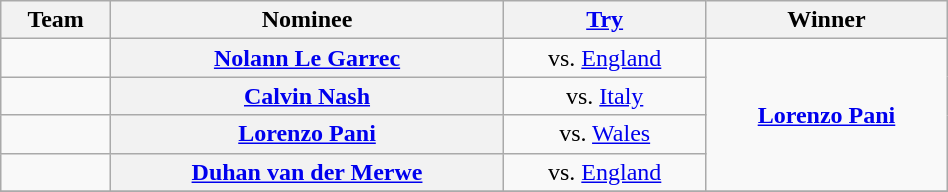<table class="wikitable sortable" style="text-align:center;width:50%">
<tr>
<th>Team</th>
<th>Nominee</th>
<th><a href='#'>Try</a></th>
<th>Winner</th>
</tr>
<tr>
<td align=left></td>
<th><a href='#'>Nolann Le Garrec</a></th>
<td>vs. <a href='#'>England</a></td>
<td rowspan=4> <strong><a href='#'>Lorenzo Pani</a></strong></td>
</tr>
<tr>
<td align=left></td>
<th><a href='#'>Calvin Nash</a></th>
<td>vs. <a href='#'>Italy</a></td>
</tr>
<tr>
<td align=left></td>
<th><a href='#'>Lorenzo Pani</a></th>
<td>vs. <a href='#'>Wales</a></td>
</tr>
<tr>
<td align=left></td>
<th><a href='#'>Duhan van der Merwe</a></th>
<td>vs. <a href='#'>England</a></td>
</tr>
<tr>
</tr>
</table>
